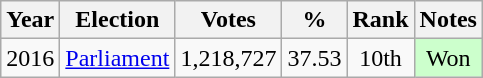<table class="wikitable" style="text-align:center;">
<tr>
<th>Year</th>
<th>Election</th>
<th>Votes</th>
<th>%</th>
<th>Rank</th>
<th>Notes</th>
</tr>
<tr>
<td>2016</td>
<td><a href='#'>Parliament</a></td>
<td>1,218,727</td>
<td>37.53</td>
<td>10th</td>
<td style="background-color:#CCFFCC">Won</td>
</tr>
</table>
